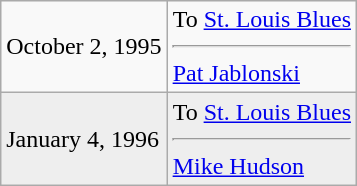<table class="wikitable">
<tr>
<td>October 2, 1995</td>
<td valign="top">To <a href='#'>St. Louis Blues</a><hr><a href='#'>Pat Jablonski</a></td>
</tr>
<tr bgcolor="#eeeeee">
<td>January 4, 1996</td>
<td valign="top">To <a href='#'>St. Louis Blues</a><hr><a href='#'>Mike Hudson</a></td>
</tr>
</table>
